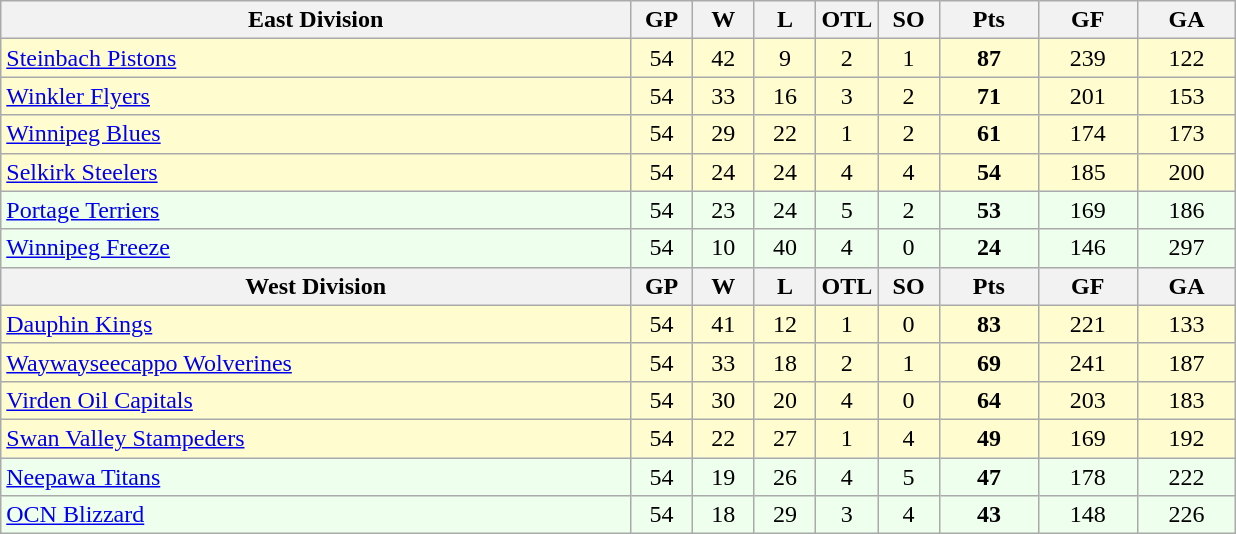<table class="wikitable">
<tr>
<th bgcolor="#DDDDFF">East Division</th>
<th bgcolor="#DDDDFF" width="5%">GP</th>
<th bgcolor="#DDDDFF" width="5%">W</th>
<th bgcolor="#DDDDFF" width="5%">L</th>
<th bgcolor="#DDDDFF" width="5%">OTL</th>
<th bgcolor="#DDDDFF" width="5%">SO</th>
<th bgcolor="#DDDDFF" width="8%">Pts</th>
<th bgcolor="#DDDDFF" width="8%">GF</th>
<th bgcolor="#DDDDFF" width="8%">GA</th>
</tr>
<tr align=center bgcolor=#FFFDD0>
<td align=left><a href='#'>Steinbach Pistons</a></td>
<td>54</td>
<td>42</td>
<td>9</td>
<td>2</td>
<td>1</td>
<td><strong>87</strong></td>
<td>239</td>
<td>122</td>
</tr>
<tr align=center bgcolor=#FFFDD0>
<td align=left><a href='#'>Winkler Flyers</a></td>
<td>54</td>
<td>33</td>
<td>16</td>
<td>3</td>
<td>2</td>
<td><strong>71</strong></td>
<td>201</td>
<td>153</td>
</tr>
<tr align=center bgcolor=#FFFDD0>
<td align=left><a href='#'>Winnipeg Blues</a></td>
<td>54</td>
<td>29</td>
<td>22</td>
<td>1</td>
<td>2</td>
<td><strong>61</strong></td>
<td>174</td>
<td>173</td>
</tr>
<tr align=center bgcolor=#FFFDD0>
<td align=left><a href='#'>Selkirk Steelers</a></td>
<td>54</td>
<td>24</td>
<td>24</td>
<td>4</td>
<td>4</td>
<td><strong>54</strong></td>
<td>185</td>
<td>200</td>
</tr>
<tr align=center bgcolor=#eeffee>
<td align=left><a href='#'>Portage Terriers</a></td>
<td>54</td>
<td>23</td>
<td>24</td>
<td>5</td>
<td>2</td>
<td><strong>53</strong></td>
<td>169</td>
<td>186</td>
</tr>
<tr align=center bgcolor=#eeffee>
<td align=left><a href='#'>Winnipeg Freeze</a></td>
<td>54</td>
<td>10</td>
<td>40</td>
<td>4</td>
<td>0</td>
<td><strong>24</strong></td>
<td>146</td>
<td>297</td>
</tr>
<tr>
<th bgcolor="#DDDDFF">West Division</th>
<th bgcolor="#DDDDFF" width="5%">GP</th>
<th bgcolor="#DDDDFF" width="5%">W</th>
<th bgcolor="#DDDDFF" width="5%">L</th>
<th bgcolor="#DDDDFF" width="5%">OTL</th>
<th bgcolor="#DDDDFF" width="5%">SO</th>
<th bgcolor="#DDDDFF" width="8%">Pts</th>
<th bgcolor="#DDDDFF" width="8%">GF</th>
<th bgcolor="#DDDDFF" width="8%">GA</th>
</tr>
<tr align=center bgcolor=#FFFDD0>
<td align=left><a href='#'>Dauphin Kings</a></td>
<td>54</td>
<td>41</td>
<td>12</td>
<td>1</td>
<td>0</td>
<td><strong>83</strong></td>
<td>221</td>
<td>133</td>
</tr>
<tr align=center bgcolor=#FFFDD0>
<td align=left><a href='#'>Waywayseecappo Wolverines</a></td>
<td>54</td>
<td>33</td>
<td>18</td>
<td>2</td>
<td>1</td>
<td><strong>69</strong></td>
<td>241</td>
<td>187</td>
</tr>
<tr align=center bgcolor=#FFFDD0>
<td align=left><a href='#'>Virden Oil Capitals</a></td>
<td>54</td>
<td>30</td>
<td>20</td>
<td>4</td>
<td>0</td>
<td><strong>64</strong></td>
<td>203</td>
<td>183</td>
</tr>
<tr align=center bgcolor=#FFFDD0>
<td align=left><a href='#'>Swan Valley Stampeders</a></td>
<td>54</td>
<td>22</td>
<td>27</td>
<td>1</td>
<td>4</td>
<td><strong>49</strong></td>
<td>169</td>
<td>192</td>
</tr>
<tr align=center bgcolor=#eeffee>
<td align=left><a href='#'>Neepawa Titans</a></td>
<td>54</td>
<td>19</td>
<td>26</td>
<td>4</td>
<td>5</td>
<td><strong>47</strong></td>
<td>178</td>
<td>222</td>
</tr>
<tr align=center bgcolor=#eeffee>
<td align=left><a href='#'>OCN Blizzard</a></td>
<td>54</td>
<td>18</td>
<td>29</td>
<td>3</td>
<td>4</td>
<td><strong>43</strong></td>
<td>148</td>
<td>226</td>
</tr>
</table>
